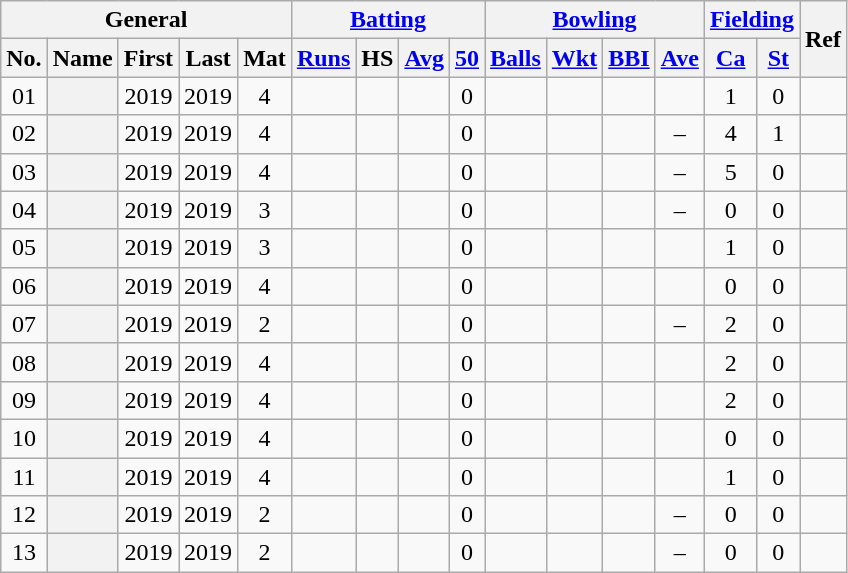<table class="wikitable plainrowheaders sortable">
<tr align="center">
<th scope="col" colspan=5 class="unsortable">General</th>
<th scope="col" colspan=4 class="unsortable"><a href='#'>Batting</a></th>
<th scope="col" colspan=4 class="unsortable"><a href='#'>Bowling</a></th>
<th scope="col" colspan=2 class="unsortable"><a href='#'>Fielding</a></th>
<th scope="col" rowspan=2 class="unsortable">Ref</th>
</tr>
<tr align="center">
<th scope="col">No.</th>
<th scope="col">Name</th>
<th scope="col">First</th>
<th scope="col">Last</th>
<th scope="col">Mat</th>
<th scope="col"><a href='#'>Runs</a></th>
<th scope="col">HS</th>
<th scope="col"><a href='#'>Avg</a></th>
<th scope="col"><a href='#'>50</a></th>
<th scope="col"><a href='#'>Balls</a></th>
<th scope="col"><a href='#'>Wkt</a></th>
<th scope="col"><a href='#'>BBI</a></th>
<th scope="col"><a href='#'>Ave</a></th>
<th scope="col"><a href='#'>Ca</a></th>
<th scope="col"><a href='#'>St</a></th>
</tr>
<tr align="center">
<td><span>0</span>1</td>
<th scope="row" align="left"></th>
<td>2019</td>
<td>2019</td>
<td>4</td>
<td></td>
<td></td>
<td></td>
<td>0</td>
<td></td>
<td></td>
<td></td>
<td></td>
<td>1</td>
<td>0</td>
<td></td>
</tr>
<tr align="center">
<td><span>0</span>2</td>
<th scope="row" align="left"></th>
<td>2019</td>
<td>2019</td>
<td>4</td>
<td></td>
<td></td>
<td></td>
<td>0</td>
<td></td>
<td></td>
<td></td>
<td>–</td>
<td>4</td>
<td>1</td>
<td></td>
</tr>
<tr align="center">
<td><span>0</span>3</td>
<th scope="row" align="left"></th>
<td>2019</td>
<td>2019</td>
<td>4</td>
<td></td>
<td></td>
<td></td>
<td>0</td>
<td></td>
<td></td>
<td></td>
<td>–</td>
<td>5</td>
<td>0</td>
<td></td>
</tr>
<tr align="center">
<td><span>0</span>4</td>
<th scope="row" align="left"></th>
<td>2019</td>
<td>2019</td>
<td>3</td>
<td></td>
<td></td>
<td></td>
<td>0</td>
<td></td>
<td></td>
<td></td>
<td>–</td>
<td>0</td>
<td>0</td>
<td></td>
</tr>
<tr align="center">
<td><span>0</span>5</td>
<th scope="row" align="left"></th>
<td>2019</td>
<td>2019</td>
<td>3</td>
<td></td>
<td></td>
<td></td>
<td>0</td>
<td></td>
<td></td>
<td></td>
<td></td>
<td>1</td>
<td>0</td>
<td></td>
</tr>
<tr align="center">
<td><span>0</span>6</td>
<th scope="row" align="left"></th>
<td>2019</td>
<td>2019</td>
<td>4</td>
<td></td>
<td></td>
<td></td>
<td>0</td>
<td></td>
<td></td>
<td></td>
<td></td>
<td>0</td>
<td>0</td>
<td></td>
</tr>
<tr align="center">
<td><span>0</span>7</td>
<th scope="row" align="left"></th>
<td>2019</td>
<td>2019</td>
<td>2</td>
<td></td>
<td></td>
<td></td>
<td>0</td>
<td></td>
<td></td>
<td></td>
<td>–</td>
<td>2</td>
<td>0</td>
<td></td>
</tr>
<tr align="center">
<td><span>0</span>8</td>
<th scope="row" align="left"></th>
<td>2019</td>
<td>2019</td>
<td>4</td>
<td></td>
<td></td>
<td></td>
<td>0</td>
<td></td>
<td></td>
<td></td>
<td></td>
<td>2</td>
<td>0</td>
<td></td>
</tr>
<tr align="center">
<td><span>0</span>9</td>
<th scope="row" align="left"></th>
<td>2019</td>
<td>2019</td>
<td>4</td>
<td></td>
<td></td>
<td></td>
<td>0</td>
<td></td>
<td></td>
<td></td>
<td></td>
<td>2</td>
<td>0</td>
<td></td>
</tr>
<tr align="center">
<td>10</td>
<th scope="row" align="left"></th>
<td>2019</td>
<td>2019</td>
<td>4</td>
<td></td>
<td></td>
<td></td>
<td>0</td>
<td></td>
<td></td>
<td></td>
<td></td>
<td>0</td>
<td>0</td>
<td></td>
</tr>
<tr align="center">
<td>11</td>
<th scope="row" align="left"></th>
<td>2019</td>
<td>2019</td>
<td>4</td>
<td></td>
<td></td>
<td></td>
<td>0</td>
<td></td>
<td></td>
<td></td>
<td></td>
<td>1</td>
<td>0</td>
<td></td>
</tr>
<tr align="center">
<td>12</td>
<th scope="row" align="left"></th>
<td>2019</td>
<td>2019</td>
<td>2</td>
<td></td>
<td></td>
<td></td>
<td>0</td>
<td></td>
<td></td>
<td></td>
<td>–</td>
<td>0</td>
<td>0</td>
<td></td>
</tr>
<tr align="center">
<td>13</td>
<th scope="row" align="left"></th>
<td>2019</td>
<td>2019</td>
<td>2</td>
<td></td>
<td></td>
<td></td>
<td>0</td>
<td></td>
<td></td>
<td></td>
<td>–</td>
<td>0</td>
<td>0</td>
<td></td>
</tr>
</table>
